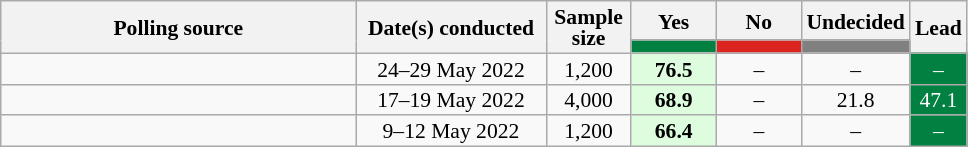<table class="wikitable" style="text-align:center; font-size:90%; line-height:14px;">
<tr>
<th rowspan="2" style="width:230px;">Polling source</th>
<th rowspan="2" style="width:120px;">Date(s) conducted</th>
<th rowspan="2" style="width:50px;">Sample size</th>
<th style="width:50px;">Yes</th>
<th style="width:50px;">No</th>
<th style="width:50px;">Undecided</th>
<th rowspan="2" style="width:30px;">Lead</th>
</tr>
<tr>
<th style="background:#008142;"></th>
<th style="background:#DC241F;"></th>
<th style="background:gray;"></th>
</tr>
<tr>
<td></td>
<td>24–29 May 2022</td>
<td>1,200</td>
<td style="background:#DEFDDE;"><strong>76.5</strong></td>
<td>–</td>
<td>–</td>
<td style="background:#008142; color:white;">–</td>
</tr>
<tr>
<td></td>
<td>17–19 May 2022</td>
<td>4,000</td>
<td style="background:#DEFDDE;"><strong>68.9</strong></td>
<td>–</td>
<td>21.8</td>
<td style="background:#008142; color:white;">47.1</td>
</tr>
<tr>
<td></td>
<td>9–12 May 2022</td>
<td>1,200</td>
<td style="background:#DEFDDE;"><strong>66.4</strong></td>
<td>–</td>
<td>–</td>
<td style="background:#008142; color:white;">–</td>
</tr>
</table>
